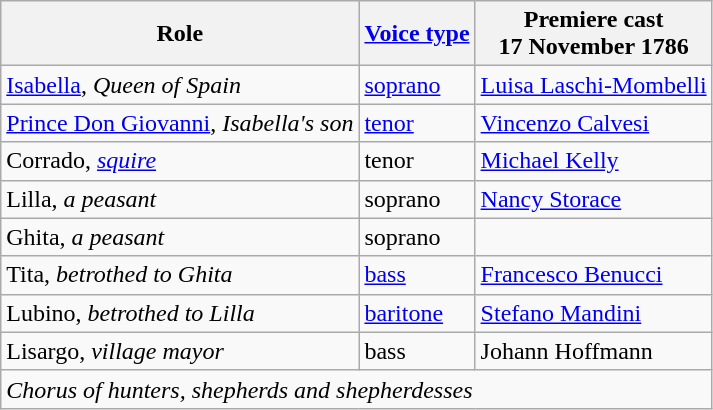<table class="wikitable">
<tr>
<th>Role</th>
<th><a href='#'>Voice type</a></th>
<th>Premiere cast<br>17 November 1786</th>
</tr>
<tr>
<td><a href='#'>Isabella</a>, <em>Queen of Spain</em></td>
<td><a href='#'>soprano</a></td>
<td><a href='#'>Luisa Laschi-Mombelli</a></td>
</tr>
<tr>
<td><a href='#'>Prince Don Giovanni</a>, <em>Isabella's son</em></td>
<td><a href='#'>tenor</a></td>
<td><a href='#'>Vincenzo Calvesi</a></td>
</tr>
<tr>
<td>Corrado, <em><a href='#'>squire</a></em></td>
<td>tenor</td>
<td><a href='#'>Michael Kelly</a></td>
</tr>
<tr>
<td>Lilla, <em>a peasant</em></td>
<td>soprano</td>
<td><a href='#'>Nancy Storace</a></td>
</tr>
<tr>
<td>Ghita, <em>a peasant</em></td>
<td>soprano</td>
<td></td>
</tr>
<tr>
<td>Tita, <em>betrothed to Ghita</em></td>
<td><a href='#'>bass</a></td>
<td><a href='#'>Francesco Benucci</a></td>
</tr>
<tr>
<td>Lubino, <em>betrothed to Lilla</em></td>
<td><a href='#'>baritone</a></td>
<td><a href='#'>Stefano Mandini</a></td>
</tr>
<tr>
<td>Lisargo, <em>village mayor</em></td>
<td>bass</td>
<td>Johann Hoffmann</td>
</tr>
<tr>
<td colspan=3><em>Chorus of hunters, shepherds and shepherdesses</em></td>
</tr>
</table>
